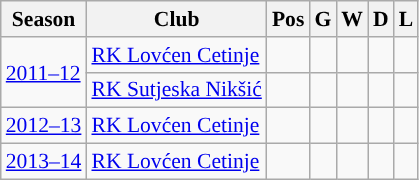<table class="wikitable" style="font-size:90%">
<tr>
<th>Season</th>
<th>Club</th>
<th>Pos</th>
<th>G</th>
<th>W</th>
<th>D</th>
<th>L</th>
</tr>
<tr>
<td rowspan="2"><a href='#'>2011–12</a></td>
<td><a href='#'>RK Lovćen Cetinje</a></td>
<td></td>
<td></td>
<td></td>
<td></td>
<td></td>
</tr>
<tr>
<td><a href='#'>RK Sutjeska Nikšić</a></td>
<td></td>
<td></td>
<td></td>
<td></td>
<td></td>
</tr>
<tr>
<td><a href='#'>2012–13</a></td>
<td><a href='#'>RK Lovćen Cetinje</a></td>
<td></td>
<td></td>
<td></td>
<td></td>
<td></td>
</tr>
<tr>
<td><a href='#'>2013–14</a></td>
<td><a href='#'>RK Lovćen Cetinje</a></td>
<td></td>
<td></td>
<td></td>
<td></td>
<td></td>
</tr>
</table>
